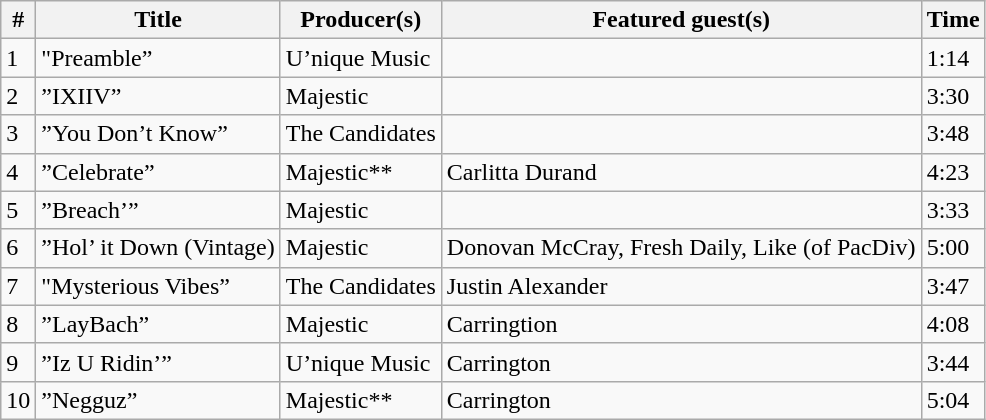<table class="wikitable">
<tr>
<th>#</th>
<th>Title</th>
<th>Producer(s)</th>
<th>Featured guest(s)</th>
<th>Time</th>
</tr>
<tr>
<td>1</td>
<td>"Preamble”</td>
<td>U’nique Music</td>
<td></td>
<td>1:14</td>
</tr>
<tr>
<td>2</td>
<td>”IXIIV”</td>
<td>Majestic</td>
<td></td>
<td>3:30</td>
</tr>
<tr>
<td>3</td>
<td>”You Don’t Know”</td>
<td>The Candidates</td>
<td></td>
<td>3:48</td>
</tr>
<tr>
<td>4</td>
<td>”Celebrate”</td>
<td>Majestic**</td>
<td>Carlitta Durand</td>
<td>4:23</td>
</tr>
<tr>
<td>5</td>
<td>”Breach’”</td>
<td>Majestic</td>
<td></td>
<td>3:33</td>
</tr>
<tr>
<td>6</td>
<td>”Hol’ it Down (Vintage)</td>
<td>Majestic</td>
<td>Donovan McCray, Fresh Daily, Like (of PacDiv)</td>
<td>5:00</td>
</tr>
<tr>
<td>7</td>
<td>"Mysterious Vibes”</td>
<td>The Candidates</td>
<td>Justin Alexander</td>
<td>3:47</td>
</tr>
<tr>
<td>8</td>
<td>”LayBach”</td>
<td>Majestic</td>
<td>Carringtion</td>
<td>4:08</td>
</tr>
<tr>
<td>9</td>
<td>”Iz U Ridin’”</td>
<td>U’nique Music</td>
<td>Carrington</td>
<td>3:44</td>
</tr>
<tr>
<td>10</td>
<td>”Negguz”</td>
<td>Majestic**</td>
<td>Carrington</td>
<td>5:04</td>
</tr>
</table>
